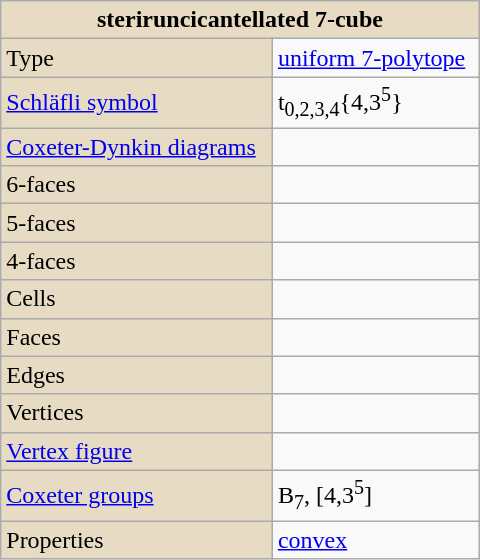<table class="wikitable" align="right" style="margin-left:10px" width="320">
<tr>
<th style="background:#e7dcc3;" colspan="2">steriruncicantellated 7-cube</th>
</tr>
<tr>
<td style="background:#e7dcc3;">Type</td>
<td><a href='#'>uniform 7-polytope</a></td>
</tr>
<tr>
<td style="background:#e7dcc3;"><a href='#'>Schläfli symbol</a></td>
<td>t<sub>0,2,3,4</sub>{4,3<sup>5</sup>}</td>
</tr>
<tr>
<td style="background:#e7dcc3;"><a href='#'>Coxeter-Dynkin diagrams</a></td>
<td></td>
</tr>
<tr>
<td style="background:#e7dcc3;">6-faces</td>
<td></td>
</tr>
<tr>
<td style="background:#e7dcc3;">5-faces</td>
<td></td>
</tr>
<tr>
<td style="background:#e7dcc3;">4-faces</td>
<td></td>
</tr>
<tr>
<td style="background:#e7dcc3;">Cells</td>
<td></td>
</tr>
<tr>
<td style="background:#e7dcc3;">Faces</td>
<td></td>
</tr>
<tr>
<td style="background:#e7dcc3;">Edges</td>
<td></td>
</tr>
<tr>
<td style="background:#e7dcc3;">Vertices</td>
<td></td>
</tr>
<tr>
<td style="background:#e7dcc3;"><a href='#'>Vertex figure</a></td>
<td></td>
</tr>
<tr>
<td style="background:#e7dcc3;"><a href='#'>Coxeter groups</a></td>
<td>B<sub>7</sub>, [4,3<sup>5</sup>]</td>
</tr>
<tr>
<td style="background:#e7dcc3;">Properties</td>
<td><a href='#'>convex</a></td>
</tr>
</table>
